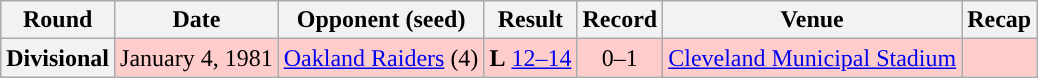<table class="wikitable" style="text-align:center">
<tr>
<th>Round</th>
<th>Date</th>
<th>Opponent (seed)</th>
<th>Result</th>
<th>Record</th>
<th>Venue</th>
<th>Recap</th>
</tr>
<tr style="background:#fcc">
<th>Divisional</th>
<td>January 4, 1981</td>
<td><a href='#'>Oakland Raiders</a> (4)</td>
<td><strong>L</strong> <a href='#'>12–14</a></td>
<td>0–1</td>
<td><a href='#'>Cleveland Municipal Stadium</a></td>
<td></td>
</tr>
</table>
